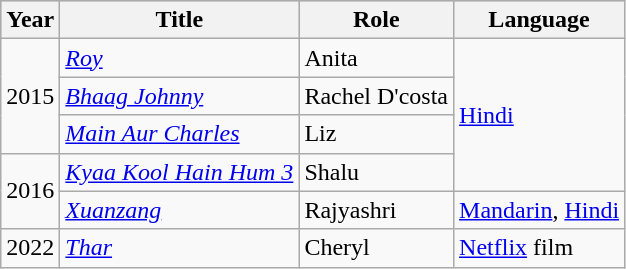<table class="wikitable sortable plainrowheaders">
<tr style="background:#ccc; text-align:center;">
<th scope="col">Year</th>
<th scope="col">Title</th>
<th scope="col">Role</th>
<th scope="col">Language</th>
</tr>
<tr>
<td rowspan="3">2015</td>
<td scope="row"><em><a href='#'>Roy</a></em></td>
<td>Anita</td>
<td rowspan="4"><a href='#'>Hindi</a></td>
</tr>
<tr>
<td scope="row"><em><a href='#'>Bhaag Johnny</a></em></td>
<td>Rachel D'costa</td>
</tr>
<tr>
<td scope="row"><em><a href='#'>Main Aur Charles</a></em></td>
<td>Liz</td>
</tr>
<tr>
<td rowspan="2">2016</td>
<td scope="row"><em><a href='#'>Kyaa Kool Hain Hum 3</a></em></td>
<td>Shalu</td>
</tr>
<tr>
<td scope="row"><em><a href='#'>Xuanzang</a></em></td>
<td>Rajyashri</td>
<td><a href='#'>Mandarin</a>, <a href='#'>Hindi</a></td>
</tr>
<tr>
<td>2022</td>
<td scope="row"><em><a href='#'>Thar</a></em></td>
<td>Cheryl</td>
<td><a href='#'>Netflix</a> film</td>
</tr>
</table>
